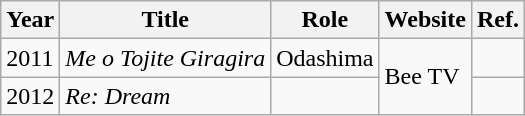<table class="wikitable">
<tr>
<th>Year</th>
<th>Title</th>
<th>Role</th>
<th>Website</th>
<th>Ref.</th>
</tr>
<tr>
<td>2011</td>
<td><em>Me o Tojite Giragira</em></td>
<td>Odashima</td>
<td rowspan="2">Bee TV</td>
<td></td>
</tr>
<tr>
<td>2012</td>
<td><em>Re: Dream</em></td>
<td></td>
<td></td>
</tr>
</table>
